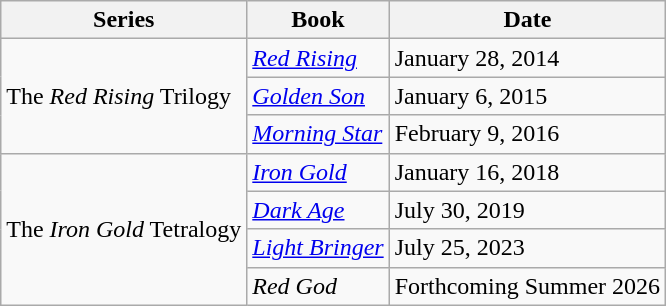<table class="wikitable">
<tr>
<th><strong>Series</strong></th>
<th>Book</th>
<th>Date</th>
</tr>
<tr>
<td rowspan="3">The <em>Red Rising</em> Trilogy</td>
<td><em><a href='#'>Red Rising</a></em></td>
<td>January 28, 2014</td>
</tr>
<tr>
<td><em><a href='#'>Golden Son</a></em></td>
<td>January 6, 2015</td>
</tr>
<tr>
<td><em><a href='#'>Morning Star</a></em></td>
<td>February 9, 2016</td>
</tr>
<tr>
<td rowspan="4">The <em>Iron Gold</em> Tetralogy</td>
<td><em><a href='#'>Iron Gold</a></em></td>
<td>January 16, 2018</td>
</tr>
<tr>
<td><em><a href='#'>Dark Age</a></em></td>
<td>July 30, 2019</td>
</tr>
<tr>
<td><em><a href='#'>Light Bringer</a></em></td>
<td>July 25, 2023</td>
</tr>
<tr>
<td><em>Red God</em></td>
<td>Forthcoming Summer 2026</td>
</tr>
</table>
